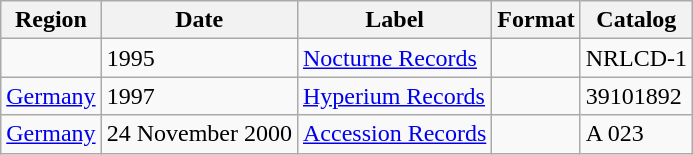<table class="wikitable">
<tr>
<th>Region</th>
<th>Date</th>
<th>Label</th>
<th>Format</th>
<th>Catalog</th>
</tr>
<tr>
<td></td>
<td>1995</td>
<td><a href='#'>Nocturne Records</a></td>
<td></td>
<td>NRLCD-1</td>
</tr>
<tr>
<td><a href='#'>Germany</a></td>
<td>1997</td>
<td><a href='#'>Hyperium Records</a></td>
<td></td>
<td>39101892</td>
</tr>
<tr>
<td><a href='#'>Germany</a></td>
<td>24 November 2000</td>
<td><a href='#'>Accession Records</a></td>
<td></td>
<td>A 023 </td>
</tr>
</table>
